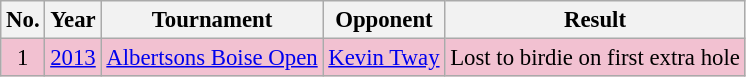<table class="wikitable" style="font-size:95%;">
<tr>
<th>No.</th>
<th>Year</th>
<th>Tournament</th>
<th>Opponent</th>
<th>Result</th>
</tr>
<tr style="background:#F2C1D1;">
<td align=center>1</td>
<td><a href='#'>2013</a></td>
<td><a href='#'>Albertsons Boise Open</a></td>
<td> <a href='#'>Kevin Tway</a></td>
<td>Lost to birdie on first extra hole</td>
</tr>
</table>
